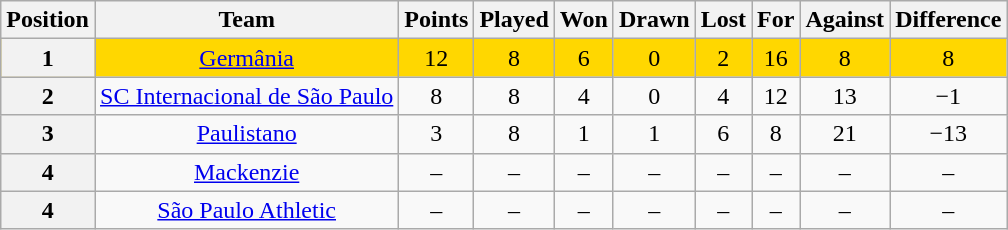<table class="wikitable" style="text-align:center">
<tr>
<th>Position</th>
<th>Team</th>
<th>Points</th>
<th>Played</th>
<th>Won</th>
<th>Drawn</th>
<th>Lost</th>
<th>For</th>
<th>Against</th>
<th>Difference</th>
</tr>
<tr style="background: gold;">
<th>1</th>
<td><a href='#'>Germânia</a></td>
<td>12</td>
<td>8</td>
<td>6</td>
<td>0</td>
<td>2</td>
<td>16</td>
<td>8</td>
<td>8</td>
</tr>
<tr>
<th>2</th>
<td><a href='#'>SC Internacional de São Paulo</a></td>
<td>8</td>
<td>8</td>
<td>4</td>
<td>0</td>
<td>4</td>
<td>12</td>
<td>13</td>
<td>−1</td>
</tr>
<tr>
<th>3</th>
<td><a href='#'>Paulistano</a></td>
<td>3</td>
<td>8</td>
<td>1</td>
<td>1</td>
<td>6</td>
<td>8</td>
<td>21</td>
<td>−13</td>
</tr>
<tr>
<th>4</th>
<td><a href='#'>Mackenzie</a></td>
<td>–</td>
<td>–</td>
<td>–</td>
<td>–</td>
<td>–</td>
<td>–</td>
<td>–</td>
<td>–</td>
</tr>
<tr>
<th>4</th>
<td><a href='#'>São Paulo Athletic</a></td>
<td>–</td>
<td>–</td>
<td>–</td>
<td>–</td>
<td>–</td>
<td>–</td>
<td>–</td>
<td>–</td>
</tr>
</table>
